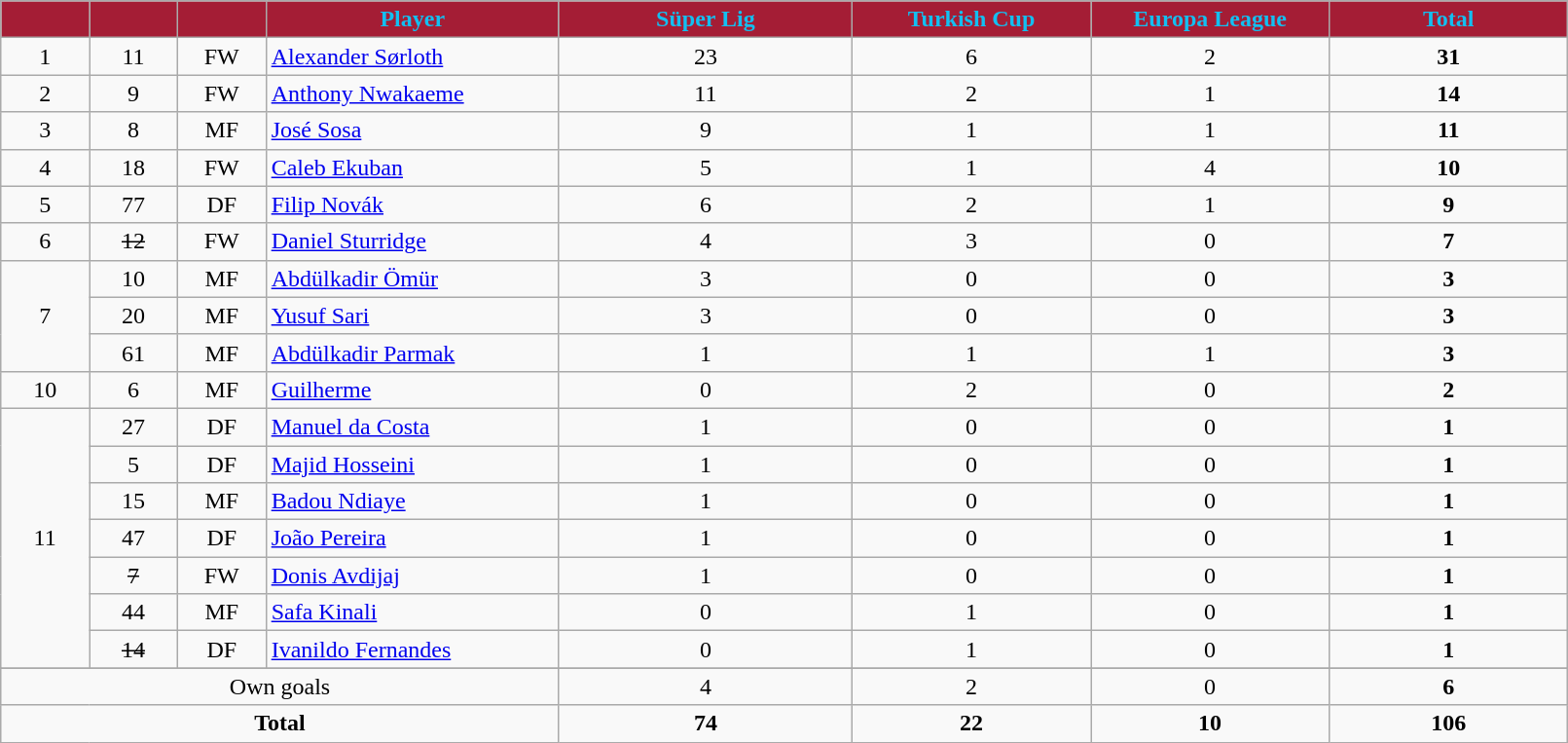<table class="wikitable sortable" style="text-align:center;width:85%;">
<tr>
<th style="width:25px; background:#a41d35; color:#13bff1;"></th>
<th style="width:25px; background:#a41d35; color:#13bff1;"></th>
<th style="width:25px; background:#a41d35; color:#13bff1;"></th>
<th style="width:100px; background:#a41d35; color:#13bff1;">Player</th>
<th style="width:100px; background:#a41d35; color:#13bff1;">Süper Lig</th>
<th style="width:80px; background:#a41d35; color:#13bff1;">Turkish Cup</th>
<th style="width:80px; background:#a41d35; color:#13bff1;">Europa League</th>
<th style="width:80px; background:#a41d35; color:#13bff1;">Total</th>
</tr>
<tr>
<td>1</td>
<td>11</td>
<td>FW</td>
<td align=left> <a href='#'>Alexander Sørloth</a></td>
<td>23</td>
<td>6</td>
<td>2</td>
<td><strong>31</strong></td>
</tr>
<tr>
<td>2</td>
<td>9</td>
<td>FW</td>
<td align=left> <a href='#'>Anthony Nwakaeme</a></td>
<td>11</td>
<td>2</td>
<td>1</td>
<td><strong>14</strong></td>
</tr>
<tr>
<td>3</td>
<td>8</td>
<td>MF</td>
<td align=left> <a href='#'>José Sosa</a></td>
<td>9</td>
<td>1</td>
<td>1</td>
<td><strong>11</strong></td>
</tr>
<tr>
<td>4</td>
<td>18</td>
<td>FW</td>
<td align=left> <a href='#'>Caleb Ekuban</a></td>
<td>5</td>
<td>1</td>
<td>4</td>
<td><strong>10</strong></td>
</tr>
<tr>
<td>5</td>
<td>77</td>
<td>DF</td>
<td align=left> <a href='#'>Filip Novák</a></td>
<td>6</td>
<td>2</td>
<td>1</td>
<td><strong>9</strong></td>
</tr>
<tr>
<td>6</td>
<td><s>12</s></td>
<td>FW</td>
<td align=left> <a href='#'>Daniel Sturridge</a></td>
<td>4</td>
<td>3</td>
<td>0</td>
<td><strong>7</strong></td>
</tr>
<tr>
<td rowspan="3">7</td>
<td>10</td>
<td>MF</td>
<td align=left> <a href='#'>Abdülkadir Ömür</a></td>
<td>3</td>
<td>0</td>
<td>0</td>
<td><strong>3</strong></td>
</tr>
<tr>
<td>20</td>
<td>MF</td>
<td align=left> <a href='#'>Yusuf Sari</a></td>
<td>3</td>
<td>0</td>
<td>0</td>
<td><strong>3</strong></td>
</tr>
<tr>
<td>61</td>
<td>MF</td>
<td align=left> <a href='#'>Abdülkadir Parmak</a></td>
<td>1</td>
<td>1</td>
<td>1</td>
<td><strong>3</strong></td>
</tr>
<tr>
<td>10</td>
<td>6</td>
<td>MF</td>
<td align=left> <a href='#'>Guilherme</a></td>
<td>0</td>
<td>2</td>
<td>0</td>
<td><strong>2</strong></td>
</tr>
<tr>
<td rowspan="7">11</td>
<td>27</td>
<td>DF</td>
<td align=left> <a href='#'>Manuel da Costa</a></td>
<td>1</td>
<td>0</td>
<td>0</td>
<td><strong>1</strong></td>
</tr>
<tr>
<td>5</td>
<td>DF</td>
<td align=left> <a href='#'>Majid Hosseini</a></td>
<td>1</td>
<td>0</td>
<td>0</td>
<td><strong>1</strong></td>
</tr>
<tr>
<td>15</td>
<td>MF</td>
<td align=left> <a href='#'>Badou Ndiaye</a></td>
<td>1</td>
<td>0</td>
<td>0</td>
<td><strong>1</strong></td>
</tr>
<tr>
<td>47</td>
<td>DF</td>
<td align=left> <a href='#'>João Pereira</a></td>
<td>1</td>
<td>0</td>
<td>0</td>
<td><strong>1</strong></td>
</tr>
<tr>
<td><s>7</s></td>
<td>FW</td>
<td align=left> <a href='#'>Donis Avdijaj</a></td>
<td>1</td>
<td>0</td>
<td>0</td>
<td><strong>1</strong></td>
</tr>
<tr>
<td>44</td>
<td>MF</td>
<td align=left> <a href='#'>Safa Kinali</a></td>
<td>0</td>
<td>1</td>
<td>0</td>
<td><strong>1</strong></td>
</tr>
<tr>
<td><s>14</s></td>
<td>DF</td>
<td align=left> <a href='#'>Ivanildo Fernandes</a></td>
<td>0</td>
<td>1</td>
<td>0</td>
<td><strong>1</strong></td>
</tr>
<tr>
</tr>
<tr class="sortbottom">
<td colspan=4>Own goals</td>
<td>4</td>
<td>2</td>
<td>0</td>
<td><strong>6</strong></td>
</tr>
<tr class="sortbottom" >
<td colspan=4><strong>Total</strong></td>
<td><strong>74</strong></td>
<td><strong>22</strong></td>
<td><strong>10</strong></td>
<td><strong>106</strong></td>
</tr>
</table>
